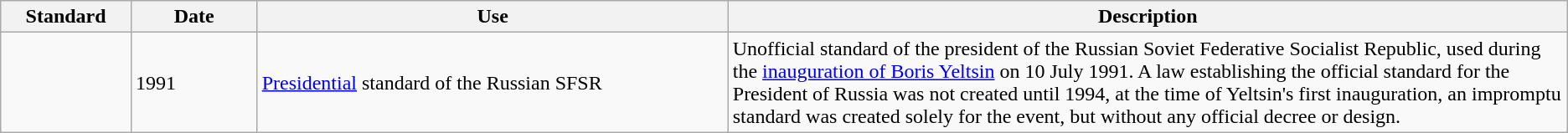<table class="wikitable">
<tr>
<th width="100">Standard</th>
<th width="100">Date</th>
<th width="400">Use</th>
<th width="725">Description</th>
</tr>
<tr>
<td></td>
<td>1991</td>
<td><a href='#'>Presidential</a> standard of the Russian SFSR</td>
<td>Unofficial standard of the president of the Russian Soviet Federative Socialist Republic, used during the <a href='#'>inauguration of Boris Yeltsin</a> on 10 July 1991. A law establishing the official standard for the President of Russia was not created until 1994, at the time of Yeltsin's first inauguration, an impromptu standard was created solely for the event, but without any official decree or design.</td>
</tr>
</table>
